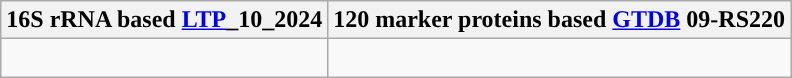<table class="wikitable">
<tr>
<th colspan=1>16S rRNA based <a href='#'>LTP</a>_10_2024</th>
<th colspan=1>120 marker proteins based <a href='#'>GTDB</a> 09-RS220</th>
</tr>
<tr>
<td style="vertical-align:top"><br></td>
<td><br></td>
</tr>
</table>
